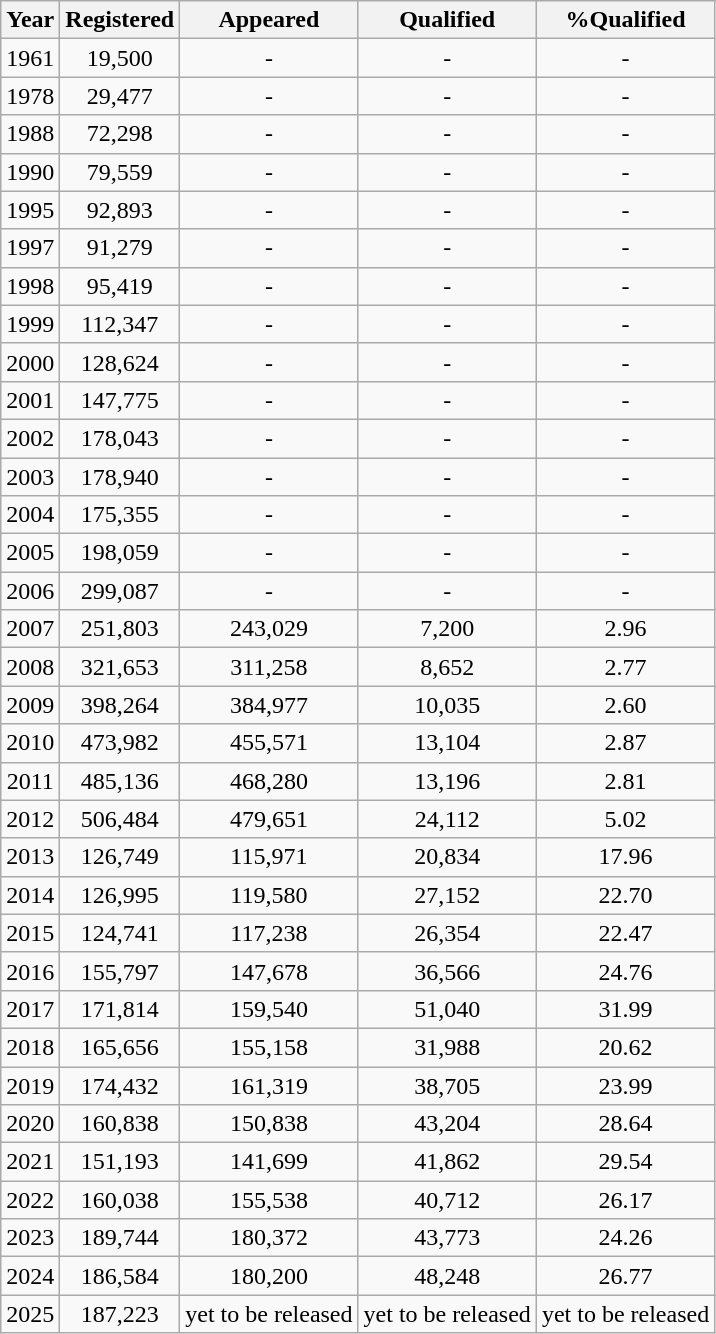<table class="wikitable" style="text-align:center; vertical-align:bottom;">
<tr>
<th>Year</th>
<th>Registered</th>
<th>Appeared</th>
<th>Qualified</th>
<th>%Qualified</th>
</tr>
<tr>
<td>1961</td>
<td>19,500</td>
<td>-</td>
<td>-</td>
<td>-</td>
</tr>
<tr>
<td>1978</td>
<td>29,477</td>
<td>-</td>
<td>-</td>
<td>-</td>
</tr>
<tr>
<td>1988</td>
<td>72,298</td>
<td>-</td>
<td>-</td>
<td>-</td>
</tr>
<tr>
<td>1990</td>
<td>79,559</td>
<td>-</td>
<td>-</td>
<td>-</td>
</tr>
<tr>
<td>1995</td>
<td>92,893</td>
<td>-</td>
<td>-</td>
<td>-</td>
</tr>
<tr>
<td>1997</td>
<td>91,279</td>
<td>-</td>
<td>-</td>
<td>-</td>
</tr>
<tr>
<td>1998</td>
<td>95,419</td>
<td>-</td>
<td>-</td>
<td>-</td>
</tr>
<tr>
<td>1999</td>
<td>112,347</td>
<td>-</td>
<td>-</td>
<td>-</td>
</tr>
<tr>
<td>2000</td>
<td>128,624</td>
<td>-</td>
<td>-</td>
<td>-</td>
</tr>
<tr>
<td>2001</td>
<td>147,775</td>
<td>-</td>
<td>-</td>
<td>-</td>
</tr>
<tr>
<td>2002</td>
<td>178,043</td>
<td>-</td>
<td>-</td>
<td>-</td>
</tr>
<tr>
<td>2003</td>
<td>178,940</td>
<td>-</td>
<td>-</td>
<td>-</td>
</tr>
<tr>
<td>2004</td>
<td>175,355</td>
<td>-</td>
<td>-</td>
<td>-</td>
</tr>
<tr>
<td>2005</td>
<td>198,059</td>
<td>-</td>
<td>-</td>
<td>-</td>
</tr>
<tr>
<td>2006</td>
<td>299,087</td>
<td>-</td>
<td>-</td>
<td>-</td>
</tr>
<tr>
<td>2007</td>
<td>251,803</td>
<td>243,029</td>
<td>7,200</td>
<td>2.96</td>
</tr>
<tr>
<td>2008</td>
<td>321,653</td>
<td>311,258</td>
<td>8,652</td>
<td>2.77</td>
</tr>
<tr>
<td>2009</td>
<td>398,264</td>
<td>384,977</td>
<td>10,035</td>
<td>2.60</td>
</tr>
<tr>
<td>2010</td>
<td>473,982</td>
<td>455,571</td>
<td>13,104</td>
<td>2.87</td>
</tr>
<tr>
<td>2011</td>
<td>485,136</td>
<td>468,280</td>
<td>13,196</td>
<td>2.81</td>
</tr>
<tr>
<td>2012</td>
<td>506,484</td>
<td>479,651</td>
<td>24,112</td>
<td>5.02</td>
</tr>
<tr>
<td>2013</td>
<td>126,749</td>
<td>115,971</td>
<td>20,834</td>
<td>17.96</td>
</tr>
<tr>
<td>2014</td>
<td>126,995</td>
<td>119,580</td>
<td>27,152</td>
<td>22.70</td>
</tr>
<tr>
<td>2015</td>
<td>124,741</td>
<td>117,238</td>
<td>26,354</td>
<td>22.47</td>
</tr>
<tr>
<td>2016</td>
<td>155,797</td>
<td>147,678</td>
<td>36,566</td>
<td>24.76</td>
</tr>
<tr>
<td>2017</td>
<td>171,814</td>
<td>159,540</td>
<td>51,040</td>
<td>31.99</td>
</tr>
<tr>
<td>2018</td>
<td>165,656</td>
<td>155,158</td>
<td>31,988</td>
<td>20.62</td>
</tr>
<tr>
<td>2019</td>
<td>174,432</td>
<td>161,319</td>
<td>38,705</td>
<td>23.99</td>
</tr>
<tr>
<td>2020</td>
<td>160,838</td>
<td>150,838</td>
<td>43,204</td>
<td>28.64</td>
</tr>
<tr>
<td>2021</td>
<td>151,193</td>
<td>141,699</td>
<td>41,862</td>
<td>29.54</td>
</tr>
<tr>
<td>2022</td>
<td>160,038</td>
<td>155,538</td>
<td>40,712</td>
<td>26.17</td>
</tr>
<tr>
<td>2023</td>
<td>189,744</td>
<td>180,372</td>
<td>43,773</td>
<td>24.26</td>
</tr>
<tr>
<td>2024</td>
<td>186,584</td>
<td>180,200</td>
<td>48,248</td>
<td>26.77</td>
</tr>
<tr>
<td>2025</td>
<td>187,223</td>
<td>yet to be released</td>
<td>yet to be released</td>
<td>yet to be released</td>
</tr>
</table>
